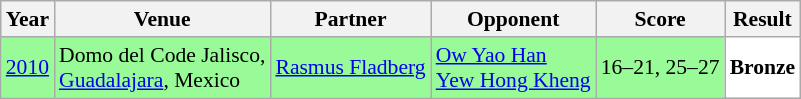<table class="sortable wikitable" style="font-size: 90%;">
<tr>
<th>Year</th>
<th>Venue</th>
<th>Partner</th>
<th>Opponent</th>
<th>Score</th>
<th>Result</th>
</tr>
<tr style="background:#98FB98">
<td align="center"><a href='#'>2010</a></td>
<td align="left">Domo del Code Jalisco,<br><a href='#'>Guadalajara</a>, Mexico</td>
<td align="left"> <a href='#'>Rasmus Fladberg</a></td>
<td align="left"> <a href='#'>Ow Yao Han</a><br> <a href='#'>Yew Hong Kheng</a></td>
<td align="left">16–21, 25–27</td>
<td style="text-align:left; background:white"> <strong>Bronze</strong></td>
</tr>
</table>
